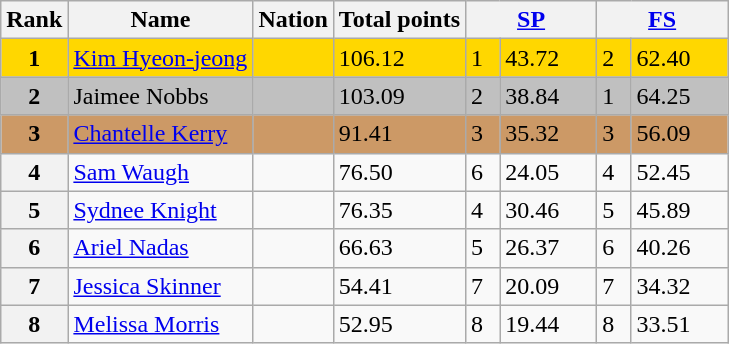<table class="wikitable sortable">
<tr>
<th>Rank</th>
<th>Name</th>
<th>Nation</th>
<th>Total points</th>
<th colspan="2" width="80px"><a href='#'>SP</a></th>
<th colspan="2" width="80px"><a href='#'>FS</a></th>
</tr>
<tr bgcolor="gold">
<td align="center"><strong>1</strong></td>
<td><a href='#'>Kim Hyeon-jeong</a></td>
<td></td>
<td>106.12</td>
<td>1</td>
<td>43.72</td>
<td>2</td>
<td>62.40</td>
</tr>
<tr bgcolor="silver">
<td align="center"><strong>2</strong></td>
<td>Jaimee Nobbs</td>
<td></td>
<td>103.09</td>
<td>2</td>
<td>38.84</td>
<td>1</td>
<td>64.25</td>
</tr>
<tr bgcolor="cc9966">
<td align="center"><strong>3</strong></td>
<td><a href='#'>Chantelle Kerry</a></td>
<td></td>
<td>91.41</td>
<td>3</td>
<td>35.32</td>
<td>3</td>
<td>56.09</td>
</tr>
<tr>
<th>4</th>
<td><a href='#'>Sam Waugh</a></td>
<td></td>
<td>76.50</td>
<td>6</td>
<td>24.05</td>
<td>4</td>
<td>52.45</td>
</tr>
<tr>
<th>5</th>
<td><a href='#'>Sydnee Knight</a></td>
<td></td>
<td>76.35</td>
<td>4</td>
<td>30.46</td>
<td>5</td>
<td>45.89</td>
</tr>
<tr>
<th>6</th>
<td><a href='#'>Ariel Nadas</a></td>
<td></td>
<td>66.63</td>
<td>5</td>
<td>26.37</td>
<td>6</td>
<td>40.26</td>
</tr>
<tr>
<th>7</th>
<td><a href='#'>Jessica Skinner</a></td>
<td></td>
<td>54.41</td>
<td>7</td>
<td>20.09</td>
<td>7</td>
<td>34.32</td>
</tr>
<tr>
<th>8</th>
<td><a href='#'>Melissa Morris</a></td>
<td></td>
<td>52.95</td>
<td>8</td>
<td>19.44</td>
<td>8</td>
<td>33.51</td>
</tr>
</table>
